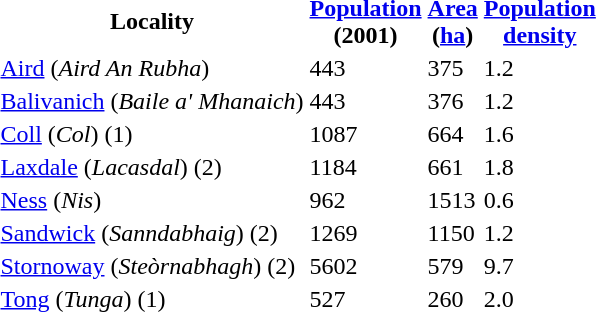<table>
<tr>
<th>Locality</th>
<th><a href='#'>Population</a><br>(2001)</th>
<th><a href='#'>Area</a><br>(<a href='#'>ha</a>)</th>
<th><a href='#'>Population<br>density</a></th>
</tr>
<tr>
<td><a href='#'>Aird</a> (<em>Aird An Rubha</em>)</td>
<td>443</td>
<td>375</td>
<td>1.2</td>
</tr>
<tr>
<td><a href='#'>Balivanich</a> (<em>Baile a' Mhanaich</em>)</td>
<td>443</td>
<td>376</td>
<td>1.2</td>
</tr>
<tr>
<td><a href='#'>Coll</a> (<em>Col</em>) (1)</td>
<td>1087</td>
<td>664</td>
<td>1.6</td>
</tr>
<tr>
<td><a href='#'>Laxdale</a> (<em>Lacasdal</em>) (2)</td>
<td>1184</td>
<td>661</td>
<td>1.8</td>
</tr>
<tr>
<td><a href='#'>Ness</a> (<em>Nis</em>)</td>
<td>962</td>
<td>1513</td>
<td>0.6</td>
</tr>
<tr>
<td><a href='#'>Sandwick</a> (<em>Sanndabhaig</em>) (2)</td>
<td>1269</td>
<td>1150</td>
<td>1.2</td>
</tr>
<tr>
<td><a href='#'>Stornoway</a> (<em>Steòrnabhagh</em>) (2)</td>
<td>5602</td>
<td>579</td>
<td>9.7</td>
</tr>
<tr>
<td><a href='#'>Tong</a> (<em>Tunga</em>) (1)</td>
<td>527</td>
<td>260</td>
<td>2.0</td>
</tr>
<tr>
</tr>
</table>
